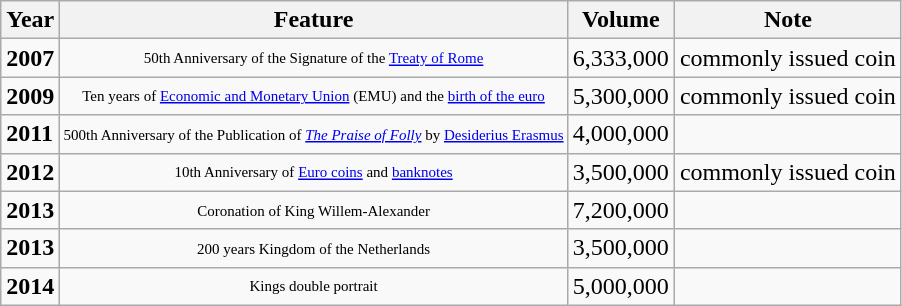<table class="wikitable" align="center">
<tr>
<th>Year</th>
<th>Feature</th>
<th>Volume</th>
<th>Note</th>
</tr>
<tr>
<td><strong>2007</strong></td>
<td align="center" style="font-size:10px">50th Anniversary of the Signature of the <a href='#'>Treaty of Rome</a></td>
<td>6,333,000</td>
<td>commonly issued coin</td>
</tr>
<tr>
<td><strong>2009</strong></td>
<td align="center" style="font-size:10px">Ten years of <a href='#'>Economic and Monetary Union</a> (EMU) and the <a href='#'>birth of the euro</a></td>
<td>5,300,000</td>
<td>commonly issued coin</td>
</tr>
<tr>
<td><strong>2011</strong></td>
<td align="center" style="font-size:10px">500th Anniversary of the Publication of <em><a href='#'>The Praise of Folly</a></em> by <a href='#'>Desiderius Erasmus</a></td>
<td>4,000,000</td>
<td></td>
</tr>
<tr>
<td><strong>2012</strong></td>
<td align="center" style="font-size:10px">10th Anniversary of <a href='#'>Euro coins</a> and <a href='#'>banknotes</a></td>
<td>3,500,000</td>
<td>commonly issued coin</td>
</tr>
<tr>
<td><strong>2013</strong></td>
<td align="center" style="font-size:10px">Coronation of King Willem-Alexander</td>
<td>7,200,000</td>
<td></td>
</tr>
<tr>
<td><strong>2013</strong></td>
<td align="center" style="font-size:10px">200 years Kingdom of the Netherlands</td>
<td>3,500,000</td>
<td></td>
</tr>
<tr>
<td><strong>2014</strong></td>
<td align="center" style="font-size:10px">Kings double portrait</td>
<td>5,000,000</td>
<td></td>
</tr>
</table>
